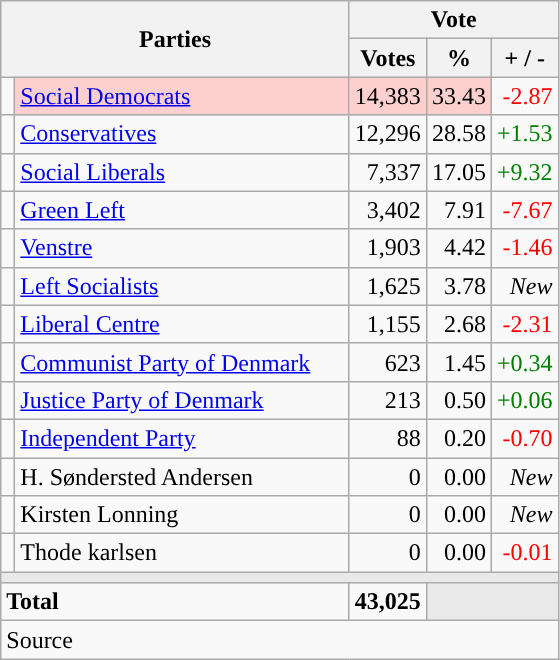<table class="wikitable" style="text-align:right;">
<tr>
<th style="text-align:centre;" rowspan="2" colspan="2" width="225">Parties</th>
<th colspan="3">Vote</th>
</tr>
<tr>
<th width="15">Votes</th>
<th width="15">%</th>
<th width="15">+ / -</th>
</tr>
<tr>
<td width="2" style="color:inherit;background:"></td>
<td bgcolor=#fbd0ce  align="left"><a href='#'>Social Democrats</a></td>
<td bgcolor=#fbd0ce>14,383</td>
<td bgcolor=#fbd0ce>33.43</td>
<td style=color:red;>-2.87</td>
</tr>
<tr>
<td width="2" style="color:inherit;background:"></td>
<td align="left"><a href='#'>Conservatives</a></td>
<td>12,296</td>
<td>28.58</td>
<td style=color:green;>+1.53</td>
</tr>
<tr>
<td width="2" style="color:inherit;background:"></td>
<td align="left"><a href='#'>Social Liberals</a></td>
<td>7,337</td>
<td>17.05</td>
<td style=color:green;>+9.32</td>
</tr>
<tr>
<td width="2" style="color:inherit;background:"></td>
<td align="left"><a href='#'>Green Left</a></td>
<td>3,402</td>
<td>7.91</td>
<td style=color:red;>-7.67</td>
</tr>
<tr>
<td width="2" style="color:inherit;background:"></td>
<td align="left"><a href='#'>Venstre</a></td>
<td>1,903</td>
<td>4.42</td>
<td style=color:red;>-1.46</td>
</tr>
<tr>
<td width="2" style="color:inherit;background:"></td>
<td align="left"><a href='#'>Left Socialists</a></td>
<td>1,625</td>
<td>3.78</td>
<td><em>New</em></td>
</tr>
<tr>
<td width="2" style="color:inherit;background:"></td>
<td align="left"><a href='#'>Liberal Centre</a></td>
<td>1,155</td>
<td>2.68</td>
<td style=color:red;>-2.31</td>
</tr>
<tr>
<td width="2" style="color:inherit;background:"></td>
<td align="left"><a href='#'>Communist Party of Denmark</a></td>
<td>623</td>
<td>1.45</td>
<td style=color:green;>+0.34</td>
</tr>
<tr>
<td width="2" style="color:inherit;background:"></td>
<td align="left"><a href='#'>Justice Party of Denmark</a></td>
<td>213</td>
<td>0.50</td>
<td style=color:green;>+0.06</td>
</tr>
<tr>
<td width="2" style="color:inherit;background:"></td>
<td align="left"><a href='#'>Independent Party</a></td>
<td>88</td>
<td>0.20</td>
<td style=color:red;>-0.70</td>
</tr>
<tr>
<td width="2" style="color:inherit;background:"></td>
<td align="left">H. Søndersted Andersen</td>
<td>0</td>
<td>0.00</td>
<td><em>New</em></td>
</tr>
<tr>
<td width="2" style="color:inherit;background:"></td>
<td align="left">Kirsten Lonning</td>
<td>0</td>
<td>0.00</td>
<td><em>New</em></td>
</tr>
<tr>
<td width="2" style="color:inherit;background:"></td>
<td align="left">Thode karlsen</td>
<td>0</td>
<td>0.00</td>
<td style=color:red;>-0.01</td>
</tr>
<tr>
<td colspan="7" bgcolor="#E9E9E9"></td>
</tr>
<tr>
<td align="left" colspan="2"><strong>Total</strong></td>
<td><strong>43,025</strong></td>
<td bgcolor="#E9E9E9" colspan="2"></td>
</tr>
<tr>
<td align="left" colspan="6">Source</td>
</tr>
</table>
